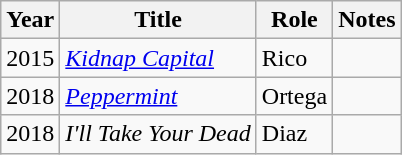<table class="wikitable sortable">
<tr>
<th>Year</th>
<th>Title</th>
<th>Role</th>
<th class="unsortable">Notes</th>
</tr>
<tr>
<td>2015</td>
<td><em><a href='#'>Kidnap Capital</a></em></td>
<td>Rico</td>
<td></td>
</tr>
<tr>
<td>2018</td>
<td><a href='#'><em>Peppermint</em></a></td>
<td>Ortega</td>
<td></td>
</tr>
<tr>
<td>2018</td>
<td><em>I'll Take Your Dead</em></td>
<td>Diaz</td>
<td></td>
</tr>
</table>
